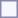<table style="border:1px solid #8888aa; background-color:#f7f8ff; padding:5px; font-size:95%; margin: 0px 12px 12px 0px;">
</table>
